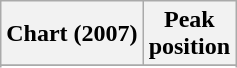<table class="wikitable sortable plainrowheaders" style="text-align:center">
<tr>
<th scope="col">Chart (2007)</th>
<th scope="col">Peak<br> position</th>
</tr>
<tr>
</tr>
<tr>
</tr>
<tr>
</tr>
</table>
